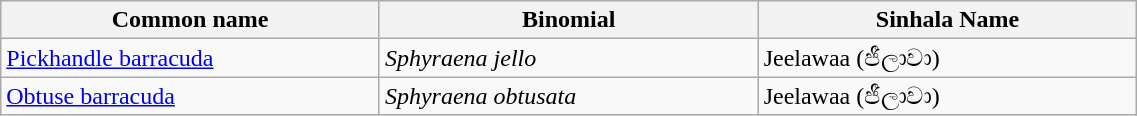<table width=60% class="wikitable">
<tr>
<th width=20%>Common name</th>
<th width=20%>Binomial</th>
<th width=20%>Sinhala Name</th>
</tr>
<tr>
<td><a href='#'>Pickhandle barracuda</a><br></td>
<td><em>Sphyraena jello</em></td>
<td>Jeelawaa (ජීලාවා)</td>
</tr>
<tr>
<td><a href='#'>Obtuse barracuda</a><br></td>
<td><em>Sphyraena obtusata</em></td>
<td>Jeelawaa (ජීලාවා)</td>
</tr>
</table>
